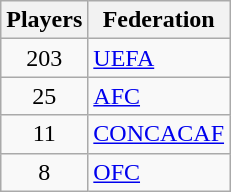<table class="wikitable">
<tr>
<th>Players</th>
<th>Federation</th>
</tr>
<tr>
<td align="center">203</td>
<td><a href='#'>UEFA</a></td>
</tr>
<tr>
<td align="center">25</td>
<td><a href='#'>AFC</a></td>
</tr>
<tr>
<td align="center">11</td>
<td><a href='#'>CONCACAF</a></td>
</tr>
<tr>
<td align="center">8</td>
<td><a href='#'>OFC</a></td>
</tr>
</table>
